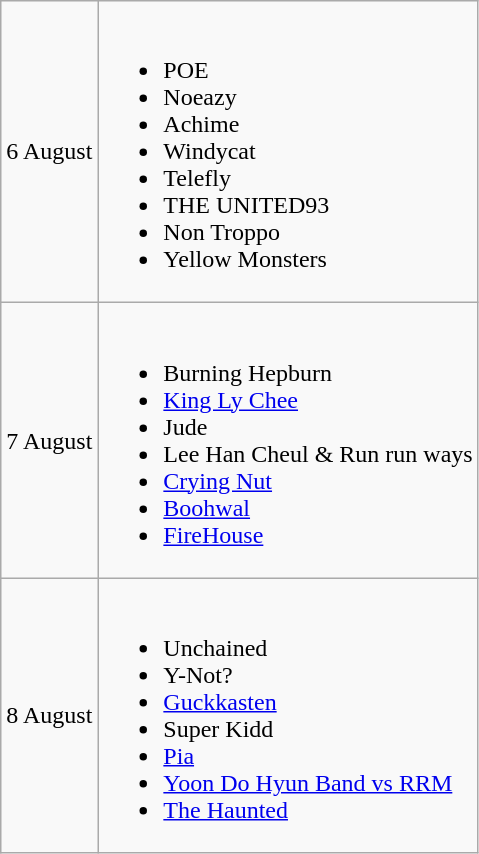<table class="wikitable">
<tr>
<td>6 August</td>
<td><br><ul><li> POE</li><li> Noeazy</li><li> Achime</li><li> Windycat</li><li> Telefly</li><li> THE UNITED93</li><li> Non Troppo</li><li> Yellow Monsters</li></ul></td>
</tr>
<tr>
<td>7 August</td>
<td><br><ul><li> Burning Hepburn</li><li> <a href='#'>King Ly Chee</a></li><li> Jude</li><li> Lee Han Cheul & Run run ways</li><li> <a href='#'>Crying Nut</a></li><li> <a href='#'>Boohwal</a></li><li> <a href='#'>FireHouse</a></li></ul></td>
</tr>
<tr>
<td>8 August</td>
<td><br><ul><li> Unchained</li><li> Y-Not?</li><li> <a href='#'>Guckkasten</a></li><li> Super Kidd</li><li> <a href='#'>Pia</a></li><li> <a href='#'>Yoon Do Hyun Band vs RRM</a></li><li> <a href='#'>The Haunted</a></li></ul></td>
</tr>
</table>
